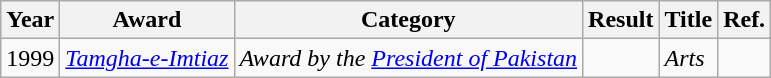<table class="wikitable">
<tr>
<th>Year</th>
<th>Award</th>
<th>Category</th>
<th>Result</th>
<th>Title</th>
<th>Ref.</th>
</tr>
<tr>
<td>1999</td>
<td><em><a href='#'>Tamgha-e-Imtiaz</a></em></td>
<td><em>Award by the <a href='#'>President of Pakistan</a></em></td>
<td></td>
<td><em>Arts</em></td>
<td></td>
</tr>
</table>
